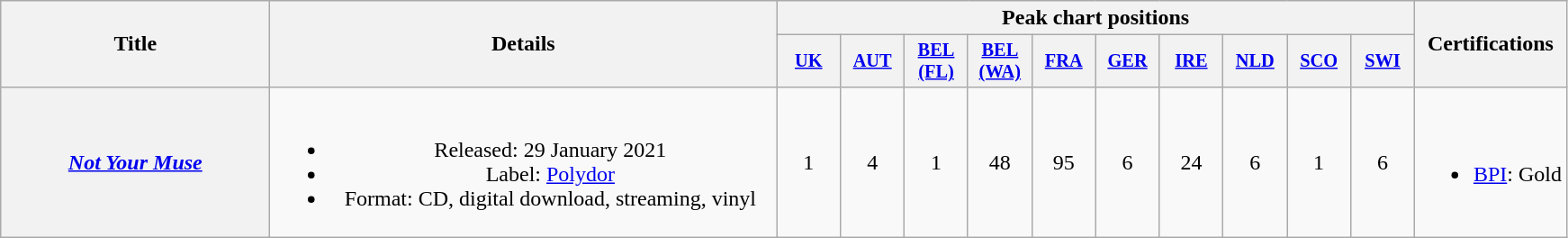<table class="wikitable plainrowheaders" style="text-align:center;">
<tr>
<th scope="col" rowspan="2" style="width:12em;">Title</th>
<th scope="col" rowspan="2" style="width:23em;">Details</th>
<th scope="col" colspan="10">Peak chart positions</th>
<th scope="col" rowspan="2">Certifications</th>
</tr>
<tr>
<th scope="col" style="width:3em;font-size:85%;"><a href='#'>UK</a><br></th>
<th scope="col" style="width:3em;font-size:85%;"><a href='#'>AUT</a><br></th>
<th scope="col" style="width:3em;font-size:85%;"><a href='#'>BEL<br>(FL)</a><br></th>
<th scope="col" style="width:3em;font-size:85%;"><a href='#'>BEL<br>(WA)</a><br></th>
<th scope="col" style="width:3em;font-size:85%;"><a href='#'>FRA</a><br></th>
<th scope="col" style="width:3em;font-size:85%;"><a href='#'>GER</a><br></th>
<th scope="col" style="width:3em;font-size:85%;"><a href='#'>IRE</a><br></th>
<th scope="col" style="width:3em;font-size:85%;"><a href='#'>NLD</a><br></th>
<th scope="col" style="width:3em;font-size:85%;"><a href='#'>SCO</a><br></th>
<th scope="col" style="width:3em;font-size:85%;"><a href='#'>SWI</a><br></th>
</tr>
<tr>
<th scope="row"><em><a href='#'>Not Your Muse</a></em></th>
<td><br><ul><li>Released: 29 January 2021</li><li>Label: <a href='#'>Polydor</a></li><li>Format: CD, digital download, streaming, vinyl</li></ul></td>
<td>1</td>
<td>4</td>
<td>1</td>
<td>48</td>
<td>95</td>
<td>6</td>
<td>24</td>
<td>6</td>
<td>1</td>
<td>6</td>
<td><br><ul><li><a href='#'>BPI</a>: Gold</li></ul></td>
</tr>
</table>
